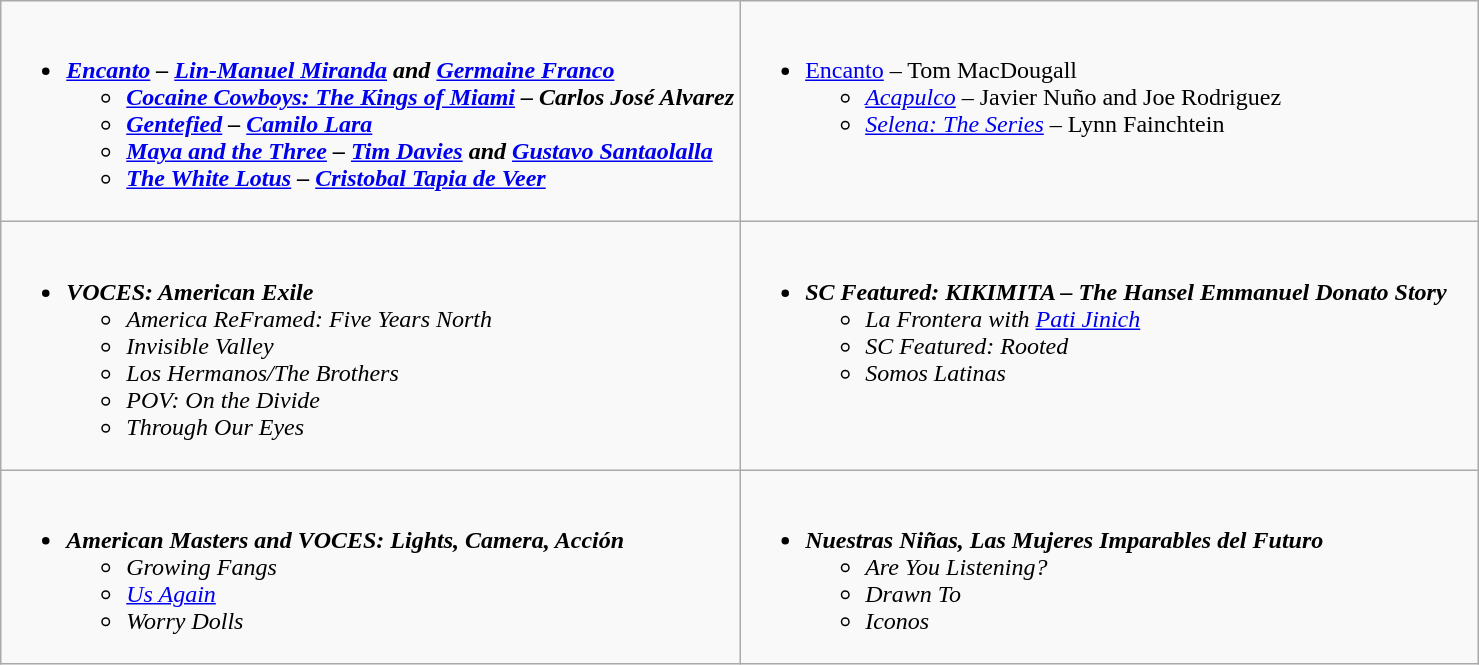<table class="wikitable">
<tr>
<td style="vertical-align:top;" width="50%"><br><ul><li><strong><em><a href='#'>Encanto</a><em> – <a href='#'>Lin-Manuel Miranda</a> and <a href='#'>Germaine Franco</a><strong><ul><li></em><a href='#'>Cocaine Cowboys: The Kings of Miami</a><em> – Carlos José Alvarez</li><li></em><a href='#'>Gentefied</a><em> – <a href='#'>Camilo Lara</a></li><li></em><a href='#'>Maya and the Three</a><em> – <a href='#'>Tim Davies</a> and <a href='#'>Gustavo Santaolalla</a></li><li></em><a href='#'>The White Lotus</a><em> – <a href='#'>Cristobal Tapia de Veer</a></li></ul></li></ul></td>
<td style="vertical-align:top;" width="50%"><br><ul><li></em></strong><a href='#'>Encanto</a></em> – Tom MacDougall</strong><ul><li><em><a href='#'>Acapulco</a></em> – Javier Nuño and Joe Rodriguez</li><li><em><a href='#'>Selena: The Series</a></em> – Lynn Fainchtein</li></ul></li></ul></td>
</tr>
<tr>
<td style="vertical-align:top;" width="50%"><br><ul><li><strong><em>VOCES: American Exile</em></strong><ul><li><em>America ReFramed: Five Years North</em></li><li><em>Invisible Valley</em></li><li><em>Los Hermanos/The Brothers</em></li><li><em>POV: On the Divide</em></li><li><em>Through Our Eyes</em></li></ul></li></ul></td>
<td style="vertical-align:top;" width="50%"><br><ul><li><strong><em>SC Featured: KIKIMITA – The Hansel Emmanuel Donato Story</em></strong><ul><li><em>La Frontera with <a href='#'>Pati Jinich</a></em></li><li><em>SC Featured: Rooted</em></li><li><em>Somos Latinas</em></li></ul></li></ul></td>
</tr>
<tr>
<td style="vertical-align:top;" width="50%"><br><ul><li><strong><em>American Masters and VOCES: Lights, Camera, Acción</em></strong><ul><li><em>Growing Fangs</em></li><li><em><a href='#'>Us Again</a></em></li><li><em>Worry Dolls</em></li></ul></li></ul></td>
<td style="vertical-align:top;" width="50%"><br><ul><li><strong><em>Nuestras Niñas, Las Mujeres Imparables del Futuro</em></strong><ul><li><em>Are You Listening?</em></li><li><em>Drawn To</em></li><li><em>Iconos</em></li></ul></li></ul></td>
</tr>
</table>
